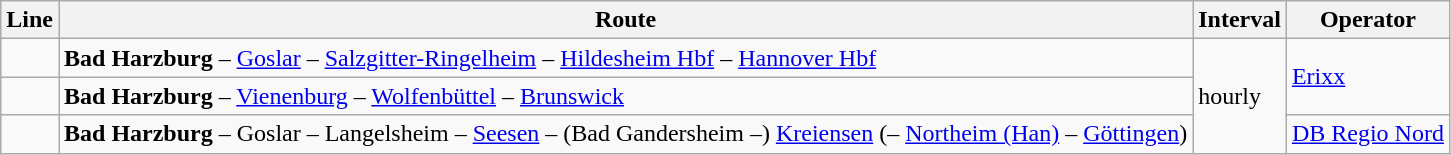<table class="wikitable">
<tr>
<th>Line</th>
<th>Route</th>
<th>Interval</th>
<th>Operator</th>
</tr>
<tr>
<td align="center"></td>
<td><strong>Bad Harzburg</strong> – <a href='#'>Goslar</a> – <a href='#'>Salzgitter-Ringelheim</a> – <a href='#'>Hildesheim Hbf</a> – <a href='#'>Hannover Hbf</a></td>
<td rowspan=3>hourly</td>
<td rowspan=2><a href='#'>Erixx</a></td>
</tr>
<tr>
<td align="center"></td>
<td><strong>Bad Harzburg</strong> – <a href='#'>Vienenburg</a> – <a href='#'>Wolfenbüttel</a> –  <a href='#'>Brunswick</a></td>
</tr>
<tr>
<td align="center"></td>
<td><strong>Bad Harzburg</strong> – Goslar – Langelsheim – <a href='#'>Seesen</a> – (Bad Gandersheim –) <a href='#'>Kreiensen</a> (– <a href='#'>Northeim (Han)</a> – <a href='#'>Göttingen</a>)</td>
<td><a href='#'>DB Regio Nord</a></td>
</tr>
</table>
